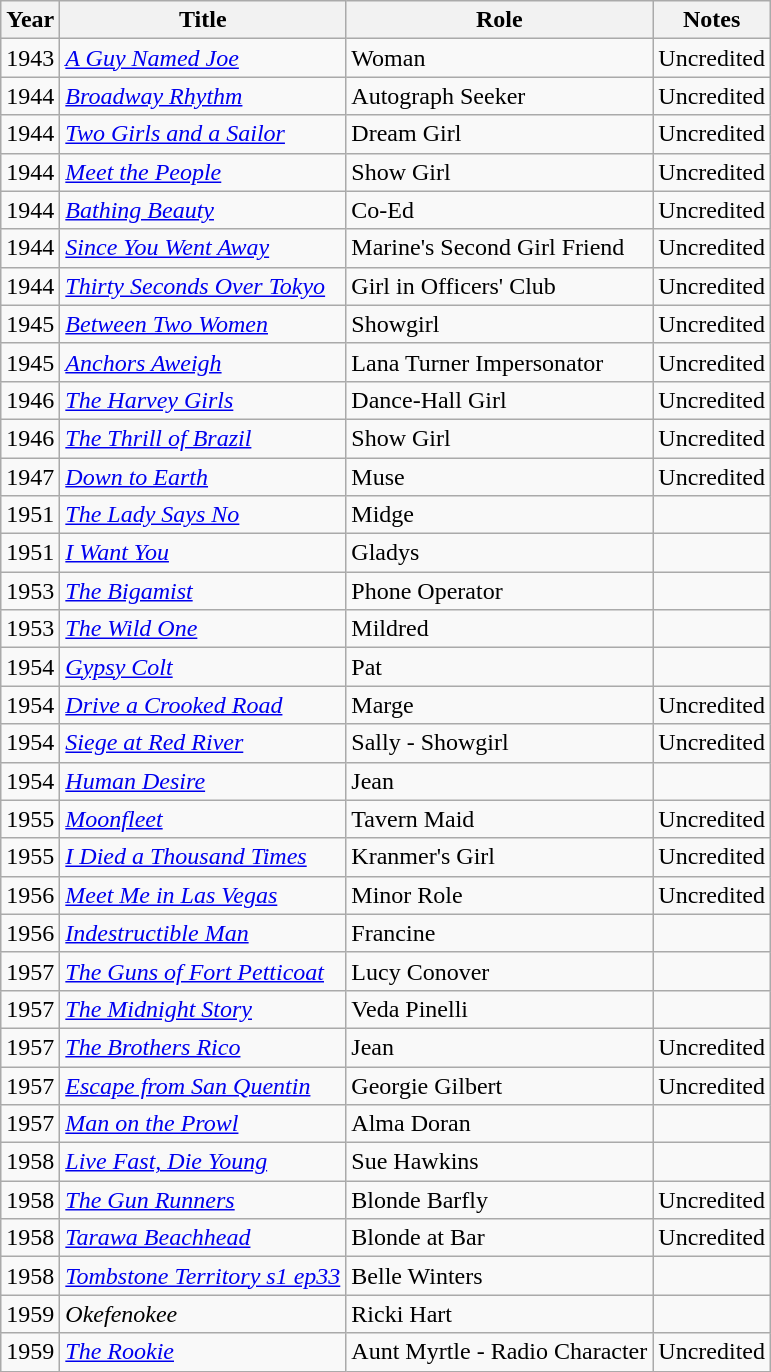<table class="wikitable">
<tr>
<th>Year</th>
<th>Title</th>
<th>Role</th>
<th>Notes</th>
</tr>
<tr>
<td>1943</td>
<td><em><a href='#'>A Guy Named Joe</a></em></td>
<td>Woman</td>
<td>Uncredited</td>
</tr>
<tr>
<td>1944</td>
<td><em><a href='#'>Broadway Rhythm</a></em></td>
<td>Autograph Seeker</td>
<td>Uncredited</td>
</tr>
<tr>
<td>1944</td>
<td><em><a href='#'>Two Girls and a Sailor</a></em></td>
<td>Dream Girl</td>
<td>Uncredited</td>
</tr>
<tr>
<td>1944</td>
<td><em><a href='#'>Meet the People</a></em></td>
<td>Show Girl</td>
<td>Uncredited</td>
</tr>
<tr>
<td>1944</td>
<td><em><a href='#'>Bathing Beauty</a></em></td>
<td>Co-Ed</td>
<td>Uncredited</td>
</tr>
<tr>
<td>1944</td>
<td><em><a href='#'>Since You Went Away</a></em></td>
<td>Marine's Second Girl Friend</td>
<td>Uncredited</td>
</tr>
<tr>
<td>1944</td>
<td><em><a href='#'>Thirty Seconds Over Tokyo</a></em></td>
<td>Girl in Officers' Club</td>
<td>Uncredited</td>
</tr>
<tr>
<td>1945</td>
<td><em><a href='#'>Between Two Women</a></em></td>
<td>Showgirl</td>
<td>Uncredited</td>
</tr>
<tr>
<td>1945</td>
<td><em><a href='#'>Anchors Aweigh</a></em></td>
<td>Lana Turner Impersonator</td>
<td>Uncredited</td>
</tr>
<tr>
<td>1946</td>
<td><em><a href='#'>The Harvey Girls</a></em></td>
<td>Dance-Hall Girl</td>
<td>Uncredited</td>
</tr>
<tr>
<td>1946</td>
<td><em><a href='#'>The Thrill of Brazil</a></em></td>
<td>Show Girl</td>
<td>Uncredited</td>
</tr>
<tr>
<td>1947</td>
<td><em><a href='#'>Down to Earth</a></em></td>
<td>Muse</td>
<td>Uncredited</td>
</tr>
<tr>
<td>1951</td>
<td><em><a href='#'>The Lady Says No</a></em></td>
<td>Midge</td>
<td></td>
</tr>
<tr>
<td>1951</td>
<td><em><a href='#'>I Want You</a></em></td>
<td>Gladys</td>
<td></td>
</tr>
<tr>
<td>1953</td>
<td><em><a href='#'>The Bigamist</a></em></td>
<td>Phone Operator</td>
<td></td>
</tr>
<tr>
<td>1953</td>
<td><em><a href='#'>The Wild One</a></em></td>
<td>Mildred</td>
<td></td>
</tr>
<tr>
<td>1954</td>
<td><em><a href='#'>Gypsy Colt</a></em></td>
<td>Pat</td>
<td></td>
</tr>
<tr>
<td>1954</td>
<td><em><a href='#'>Drive a Crooked Road</a></em></td>
<td>Marge</td>
<td>Uncredited</td>
</tr>
<tr>
<td>1954</td>
<td><em><a href='#'>Siege at Red River</a></em></td>
<td>Sally - Showgirl</td>
<td>Uncredited</td>
</tr>
<tr>
<td>1954</td>
<td><em><a href='#'>Human Desire</a></em></td>
<td>Jean</td>
<td></td>
</tr>
<tr>
<td>1955</td>
<td><em><a href='#'>Moonfleet</a></em></td>
<td>Tavern Maid</td>
<td>Uncredited</td>
</tr>
<tr>
<td>1955</td>
<td><em><a href='#'>I Died a Thousand Times</a></em></td>
<td>Kranmer's Girl</td>
<td>Uncredited</td>
</tr>
<tr>
<td>1956</td>
<td><em><a href='#'>Meet Me in Las Vegas</a></em></td>
<td>Minor Role</td>
<td>Uncredited</td>
</tr>
<tr>
<td>1956</td>
<td><em><a href='#'>Indestructible Man</a></em></td>
<td>Francine</td>
<td></td>
</tr>
<tr>
<td>1957</td>
<td><em><a href='#'>The Guns of Fort Petticoat</a></em></td>
<td>Lucy Conover</td>
<td></td>
</tr>
<tr>
<td>1957</td>
<td><em><a href='#'>The Midnight Story</a></em></td>
<td>Veda Pinelli</td>
<td></td>
</tr>
<tr>
<td>1957</td>
<td><em><a href='#'>The Brothers Rico</a></em></td>
<td>Jean</td>
<td>Uncredited</td>
</tr>
<tr>
<td>1957</td>
<td><em><a href='#'>Escape from San Quentin</a></em></td>
<td>Georgie Gilbert</td>
<td>Uncredited</td>
</tr>
<tr>
<td>1957</td>
<td><em><a href='#'>Man on the Prowl</a></em></td>
<td>Alma Doran</td>
<td></td>
</tr>
<tr>
<td>1958</td>
<td><em><a href='#'>Live Fast, Die Young</a></em></td>
<td>Sue Hawkins</td>
<td></td>
</tr>
<tr>
<td>1958</td>
<td><em><a href='#'>The Gun Runners</a></em></td>
<td>Blonde Barfly</td>
<td>Uncredited</td>
</tr>
<tr>
<td>1958</td>
<td><em><a href='#'>Tarawa Beachhead</a></em></td>
<td>Blonde at Bar</td>
<td>Uncredited</td>
</tr>
<tr>
<td>1958</td>
<td><em><a href='#'>Tombstone Territory s1 ep33</a></em></td>
<td>Belle Winters</td>
<td></td>
</tr>
<tr>
<td>1959</td>
<td><em>Okefenokee</em></td>
<td>Ricki Hart</td>
<td></td>
</tr>
<tr>
<td>1959</td>
<td><em><a href='#'>The Rookie</a></em></td>
<td>Aunt Myrtle - Radio Character</td>
<td>Uncredited</td>
</tr>
</table>
